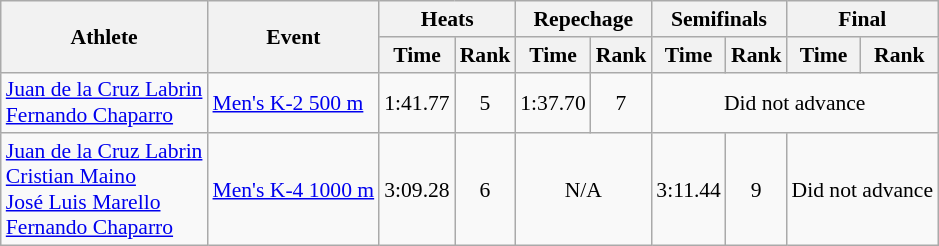<table class=wikitable style="font-size:90%">
<tr>
<th rowspan="2">Athlete</th>
<th rowspan="2">Event</th>
<th colspan="2">Heats</th>
<th colspan="2">Repechage</th>
<th colspan="2">Semifinals</th>
<th colspan="2">Final</th>
</tr>
<tr>
<th>Time</th>
<th>Rank</th>
<th>Time</th>
<th>Rank</th>
<th>Time</th>
<th>Rank</th>
<th>Time</th>
<th>Rank</th>
</tr>
<tr>
<td><a href='#'>Juan de la Cruz Labrin</a><br><a href='#'>Fernando Chaparro</a></td>
<td><a href='#'>Men's K-2 500 m</a></td>
<td align="center">1:41.77</td>
<td align="center">5</td>
<td align="center">1:37.70</td>
<td align="center">7</td>
<td colspan="4" align="center">Did not advance</td>
</tr>
<tr>
<td><a href='#'>Juan de la Cruz Labrin</a><br><a href='#'>Cristian Maino</a><br><a href='#'>José Luis Marello</a><br><a href='#'>Fernando Chaparro</a></td>
<td><a href='#'>Men's K-4 1000 m</a></td>
<td align="center">3:09.28</td>
<td align="center">6</td>
<td colspan="2" align="center">N/A</td>
<td align="center">3:11.44</td>
<td align="center">9</td>
<td colspan="2" align="center">Did not advance</td>
</tr>
</table>
